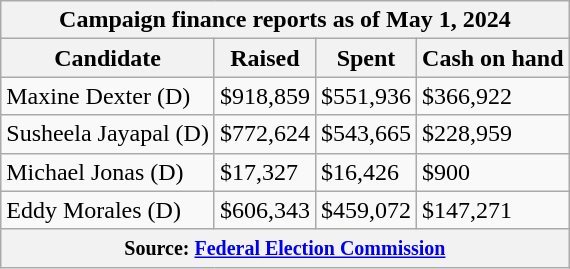<table class="wikitable sortable">
<tr>
<th colspan=4>Campaign finance reports as of May 1, 2024</th>
</tr>
<tr style="text-align:center;">
<th>Candidate</th>
<th>Raised</th>
<th>Spent</th>
<th>Cash on hand</th>
</tr>
<tr>
<td>Maxine Dexter (D)</td>
<td>$918,859</td>
<td>$551,936</td>
<td>$366,922</td>
</tr>
<tr>
<td>Susheela Jayapal (D)</td>
<td>$772,624</td>
<td>$543,665</td>
<td>$228,959</td>
</tr>
<tr>
<td>Michael Jonas (D)</td>
<td>$17,327</td>
<td>$16,426</td>
<td>$900</td>
</tr>
<tr>
<td>Eddy Morales (D)</td>
<td>$606,343</td>
<td>$459,072</td>
<td>$147,271</td>
</tr>
<tr>
<th colspan="4"><small>Source: <a href='#'>Federal Election Commission</a></small></th>
</tr>
</table>
